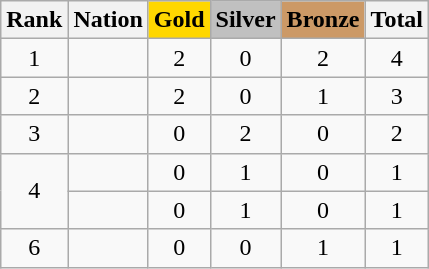<table class="wikitable sortable" style="text-align:center">
<tr>
<th>Rank</th>
<th>Nation</th>
<th style="background-color:gold">Gold</th>
<th style="background-color:silver">Silver</th>
<th style="background-color:#cc9966">Bronze</th>
<th>Total</th>
</tr>
<tr>
<td>1</td>
<td align=left></td>
<td>2</td>
<td>0</td>
<td>2</td>
<td>4</td>
</tr>
<tr>
<td>2</td>
<td align=left></td>
<td>2</td>
<td>0</td>
<td>1</td>
<td>3</td>
</tr>
<tr>
<td>3</td>
<td align=left></td>
<td>0</td>
<td>2</td>
<td>0</td>
<td>2</td>
</tr>
<tr>
<td rowspan=2>4</td>
<td align=left></td>
<td>0</td>
<td>1</td>
<td>0</td>
<td>1</td>
</tr>
<tr>
<td align=left></td>
<td>0</td>
<td>1</td>
<td>0</td>
<td>1</td>
</tr>
<tr>
<td>6</td>
<td align=left></td>
<td>0</td>
<td>0</td>
<td>1</td>
<td>1</td>
</tr>
</table>
